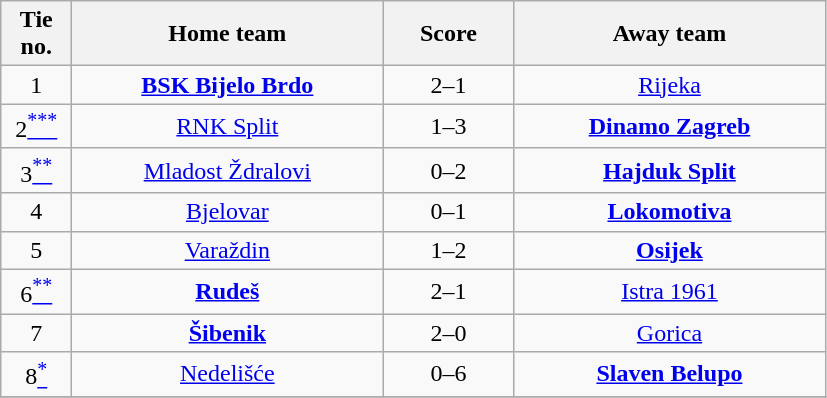<table class="wikitable" style="text-align: center">
<tr>
<th width="40">Tie no.</th>
<th width="200">Home team</th>
<th width="80">Score</th>
<th width="200">Away team</th>
</tr>
<tr>
<td>1</td>
<td><a href='#'><strong>BSK Bijelo Brdo</strong></a></td>
<td>2–1</td>
<td><a href='#'>Rijeka</a></td>
</tr>
<tr>
<td>2<a href='#'><sup>***</sup></a></td>
<td><a href='#'>RNK Split</a></td>
<td>1–3</td>
<td><a href='#'><strong>Dinamo Zagreb</strong></a></td>
</tr>
<tr>
<td>3<a href='#'><sup>**</sup></a></td>
<td><a href='#'>Mladost Ždralovi</a></td>
<td>0–2</td>
<td><a href='#'><strong>Hajduk Split</strong></a></td>
</tr>
<tr>
<td>4</td>
<td><a href='#'>Bjelovar</a></td>
<td>0–1</td>
<td><a href='#'><strong>Lokomotiva</strong></a></td>
</tr>
<tr>
<td>5</td>
<td><a href='#'>Varaždin</a></td>
<td>1–2</td>
<td><a href='#'><strong>Osijek</strong></a></td>
</tr>
<tr>
<td>6<a href='#'><sup>**</sup></a></td>
<td><a href='#'><strong>Rudeš</strong></a></td>
<td>2–1</td>
<td><a href='#'>Istra 1961</a></td>
</tr>
<tr>
<td>7</td>
<td><a href='#'><strong>Šibenik</strong></a></td>
<td>2–0</td>
<td><a href='#'>Gorica</a></td>
</tr>
<tr>
<td>8<a href='#'><sup>*</sup></a></td>
<td><a href='#'>Nedelišće</a></td>
<td>0–6</td>
<td><a href='#'><strong>Slaven Belupo</strong></a></td>
</tr>
<tr>
</tr>
</table>
